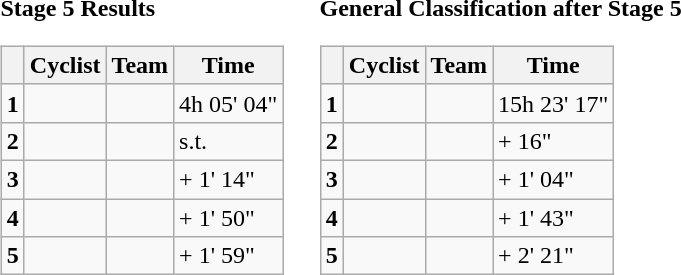<table>
<tr>
<td><strong>Stage 5 Results</strong><br><table class="wikitable">
<tr>
<th></th>
<th>Cyclist</th>
<th>Team</th>
<th>Time</th>
</tr>
<tr>
<td><strong>1</strong></td>
<td></td>
<td></td>
<td>4h 05' 04"</td>
</tr>
<tr>
<td><strong>2</strong></td>
<td></td>
<td></td>
<td>s.t.</td>
</tr>
<tr>
<td><strong>3</strong></td>
<td></td>
<td></td>
<td>+ 1' 14"</td>
</tr>
<tr>
<td><strong>4</strong></td>
<td></td>
<td></td>
<td>+ 1' 50"</td>
</tr>
<tr>
<td><strong>5</strong></td>
<td></td>
<td></td>
<td>+ 1' 59"</td>
</tr>
</table>
</td>
<td></td>
<td><strong>General Classification after Stage 5</strong><br><table class="wikitable">
<tr>
<th></th>
<th>Cyclist</th>
<th>Team</th>
<th>Time</th>
</tr>
<tr>
<td><strong>1</strong></td>
<td> </td>
<td></td>
<td>15h 23' 17"</td>
</tr>
<tr>
<td><strong>2</strong></td>
<td> </td>
<td></td>
<td>+ 16"</td>
</tr>
<tr>
<td><strong>3</strong></td>
<td></td>
<td></td>
<td>+ 1' 04"</td>
</tr>
<tr>
<td><strong>4</strong></td>
<td></td>
<td></td>
<td>+ 1' 43"</td>
</tr>
<tr>
<td><strong>5</strong></td>
<td></td>
<td></td>
<td>+ 2' 21"</td>
</tr>
</table>
</td>
</tr>
</table>
